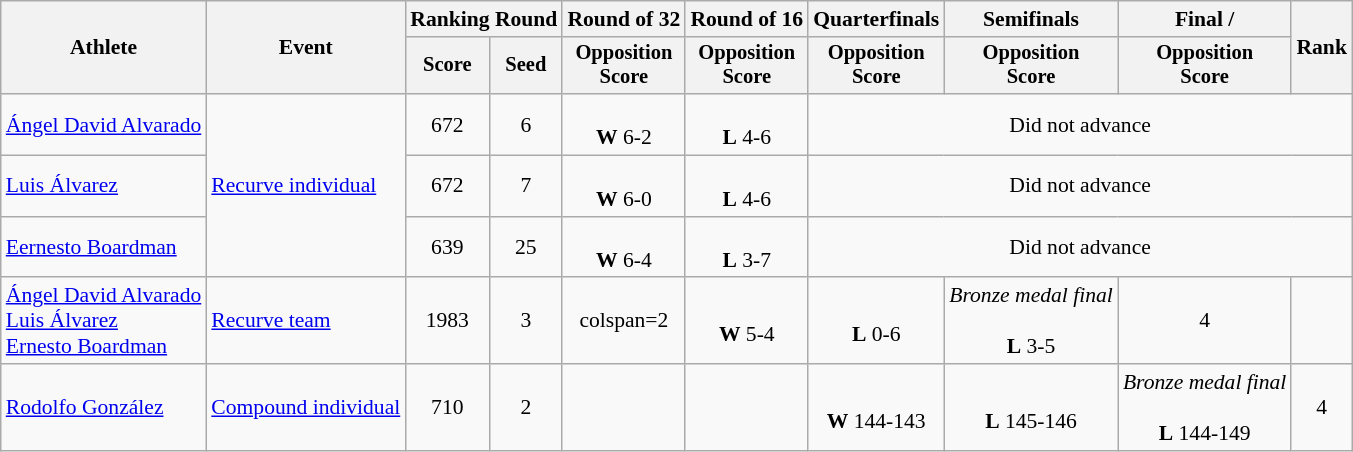<table class="wikitable" style="font-size:90%">
<tr>
<th rowspan="2">Athlete</th>
<th rowspan="2">Event</th>
<th colspan="2">Ranking Round</th>
<th>Round of 32</th>
<th>Round of 16</th>
<th>Quarterfinals</th>
<th>Semifinals</th>
<th>Final / </th>
<th rowspan="2">Rank</th>
</tr>
<tr style="font-size:95%">
<th>Score</th>
<th>Seed</th>
<th>Opposition<br>Score</th>
<th>Opposition<br>Score</th>
<th>Opposition<br>Score</th>
<th>Opposition<br>Score</th>
<th>Opposition<br>Score</th>
</tr>
<tr align=center>
<td align=left><a href='#'>Ángel David Alvarado</a></td>
<td align=left rowspan=3><a href='#'>Recurve individual</a></td>
<td>672</td>
<td>6</td>
<td><br><strong>W</strong> 6-2</td>
<td><br><strong>L</strong> 4-6</td>
<td colspan=4>Did not advance</td>
</tr>
<tr align=center>
<td align=left><a href='#'>Luis Álvarez</a></td>
<td>672</td>
<td>7</td>
<td><br><strong>W</strong> 6-0</td>
<td><br><strong>L</strong> 4-6</td>
<td colspan=4>Did not advance</td>
</tr>
<tr align=center>
<td align=left><a href='#'>Eernesto Boardman</a></td>
<td>639</td>
<td>25</td>
<td><br><strong>W</strong> 6-4</td>
<td><br><strong>L</strong> 3-7</td>
<td colspan=4>Did not advance</td>
</tr>
<tr align=center>
<td align=left><a href='#'>Ángel David Alvarado</a><br><a href='#'>Luis Álvarez</a><br><a href='#'>Ernesto Boardman</a></td>
<td align=left><a href='#'>Recurve team</a></td>
<td>1983</td>
<td>3</td>
<td>colspan=2 </td>
<td><br><strong>W</strong> 5-4</td>
<td><br><strong>L</strong> 0-6</td>
<td><em>Bronze medal final</em><br><br><strong>L</strong> 3-5</td>
<td>4</td>
</tr>
<tr align=center>
<td align=left><a href='#'>Rodolfo González</a></td>
<td align=left><a href='#'>Compound individual</a></td>
<td>710</td>
<td>2</td>
<td></td>
<td></td>
<td><br><strong>W</strong> 144-143</td>
<td><br><strong>L</strong> 145-146</td>
<td><em>Bronze medal final</em><br><br><strong>L</strong> 144-149</td>
<td>4</td>
</tr>
</table>
